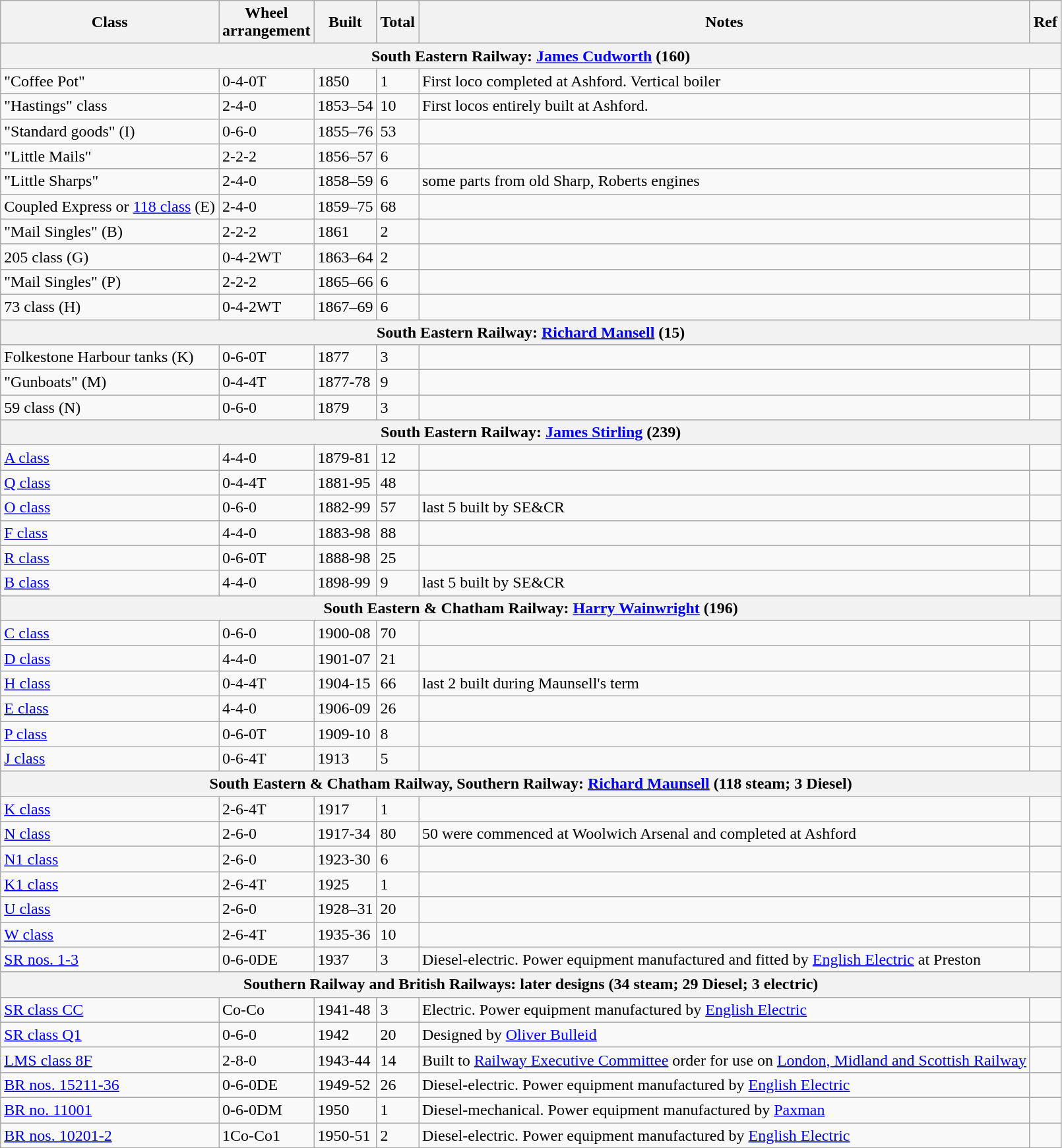<table class=wikitable>
<tr>
<th>Class</th>
<th>Wheel<br>arrangement</th>
<th>Built</th>
<th>Total</th>
<th>Notes</th>
<th>Ref</th>
</tr>
<tr>
<th colspan=6>South Eastern Railway: <a href='#'>James Cudworth</a> (160)</th>
</tr>
<tr>
<td>"Coffee Pot"</td>
<td>0-4-0T</td>
<td>1850</td>
<td>1</td>
<td>First loco completed at Ashford. Vertical boiler</td>
<td></td>
</tr>
<tr>
<td>"Hastings" class</td>
<td>2-4-0</td>
<td>1853–54</td>
<td>10</td>
<td>First locos entirely built at Ashford.</td>
<td></td>
</tr>
<tr>
<td>"Standard goods" (I)</td>
<td>0-6-0</td>
<td>1855–76</td>
<td>53</td>
<td></td>
<td></td>
</tr>
<tr>
<td>"Little Mails"</td>
<td>2-2-2</td>
<td>1856–57</td>
<td>6</td>
<td></td>
<td></td>
</tr>
<tr>
<td>"Little Sharps"</td>
<td>2-4-0</td>
<td>1858–59</td>
<td>6</td>
<td>some parts from old Sharp, Roberts engines</td>
<td></td>
</tr>
<tr>
<td>Coupled Express or <a href='#'>118 class</a> (E)</td>
<td>2-4-0</td>
<td>1859–75</td>
<td>68</td>
<td></td>
<td></td>
</tr>
<tr>
<td>"Mail Singles" (B)</td>
<td>2-2-2</td>
<td>1861</td>
<td>2</td>
<td></td>
<td></td>
</tr>
<tr>
<td>205 class (G)</td>
<td>0-4-2WT</td>
<td>1863–64</td>
<td>2</td>
<td></td>
<td></td>
</tr>
<tr>
<td>"Mail Singles" (P)</td>
<td>2-2-2</td>
<td>1865–66</td>
<td>6</td>
<td></td>
<td></td>
</tr>
<tr>
<td>73 class (H)</td>
<td>0-4-2WT</td>
<td>1867–69</td>
<td>6</td>
<td></td>
<td></td>
</tr>
<tr>
<th colspan=6>South Eastern Railway: <a href='#'>Richard Mansell</a> (15)</th>
</tr>
<tr>
<td>Folkestone Harbour tanks (K)</td>
<td>0-6-0T</td>
<td>1877</td>
<td>3</td>
<td></td>
<td></td>
</tr>
<tr>
<td>"Gunboats" (M)</td>
<td>0-4-4T</td>
<td>1877-78</td>
<td>9</td>
<td></td>
<td></td>
</tr>
<tr>
<td>59 class (N)</td>
<td>0-6-0</td>
<td>1879</td>
<td>3</td>
<td></td>
<td></td>
</tr>
<tr>
<th colspan=6>South Eastern Railway: <a href='#'>James Stirling</a> (239)</th>
</tr>
<tr>
<td><a href='#'>A class</a></td>
<td>4-4-0</td>
<td>1879-81</td>
<td>12</td>
<td></td>
<td></td>
</tr>
<tr>
<td><a href='#'>Q class</a></td>
<td>0-4-4T</td>
<td>1881-95</td>
<td>48</td>
<td></td>
<td></td>
</tr>
<tr>
<td><a href='#'>O class</a></td>
<td>0-6-0</td>
<td>1882-99</td>
<td>57</td>
<td>last 5 built by SE&CR</td>
<td></td>
</tr>
<tr>
<td><a href='#'>F class</a></td>
<td>4-4-0</td>
<td>1883-98</td>
<td>88</td>
<td></td>
<td></td>
</tr>
<tr>
<td><a href='#'>R class</a></td>
<td>0-6-0T</td>
<td>1888-98</td>
<td>25</td>
<td></td>
<td></td>
</tr>
<tr>
<td><a href='#'>B class</a></td>
<td>4-4-0</td>
<td>1898-99</td>
<td>9</td>
<td>last 5 built by SE&CR</td>
<td></td>
</tr>
<tr>
<th colspan=6>South Eastern & Chatham Railway: <a href='#'>Harry Wainwright</a> (196)</th>
</tr>
<tr>
<td><a href='#'>C class</a></td>
<td>0-6-0</td>
<td>1900-08</td>
<td>70</td>
<td></td>
<td></td>
</tr>
<tr>
<td><a href='#'>D class</a></td>
<td>4-4-0</td>
<td>1901-07</td>
<td>21</td>
<td></td>
<td></td>
</tr>
<tr>
<td><a href='#'>H class</a></td>
<td>0-4-4T</td>
<td>1904-15</td>
<td>66</td>
<td>last 2 built during Maunsell's term</td>
<td></td>
</tr>
<tr>
<td><a href='#'>E class</a></td>
<td>4-4-0</td>
<td>1906-09</td>
<td>26</td>
<td></td>
<td></td>
</tr>
<tr>
<td><a href='#'>P class</a></td>
<td>0-6-0T</td>
<td>1909-10</td>
<td>8</td>
<td></td>
<td></td>
</tr>
<tr>
<td><a href='#'>J class</a></td>
<td>0-6-4T</td>
<td>1913</td>
<td>5</td>
<td></td>
<td></td>
</tr>
<tr>
<th colspan=6>South Eastern & Chatham Railway, Southern Railway: <a href='#'>Richard Maunsell</a> (118 steam; 3 Diesel)</th>
</tr>
<tr>
<td><a href='#'>K class</a></td>
<td>2-6-4T</td>
<td>1917</td>
<td>1</td>
<td></td>
<td></td>
</tr>
<tr>
<td><a href='#'>N class</a></td>
<td>2-6-0</td>
<td>1917-34</td>
<td>80</td>
<td>50 were commenced at Woolwich Arsenal and completed at Ashford</td>
<td></td>
</tr>
<tr>
<td><a href='#'>N1 class</a></td>
<td>2-6-0</td>
<td>1923-30</td>
<td>6</td>
<td></td>
<td></td>
</tr>
<tr>
<td><a href='#'>K1 class</a></td>
<td>2-6-4T</td>
<td>1925</td>
<td>1</td>
<td></td>
<td></td>
</tr>
<tr>
<td><a href='#'>U class</a></td>
<td>2-6-0</td>
<td>1928–31</td>
<td>20</td>
<td></td>
<td></td>
</tr>
<tr>
<td><a href='#'>W class</a></td>
<td>2-6-4T</td>
<td>1935-36</td>
<td>10</td>
<td></td>
<td></td>
</tr>
<tr>
<td><a href='#'>SR nos. 1-3</a></td>
<td>0-6-0DE</td>
<td>1937</td>
<td>3</td>
<td>Diesel-electric. Power equipment manufactured and fitted by <a href='#'>English Electric</a> at Preston</td>
<td></td>
</tr>
<tr>
<th colspan=6>Southern Railway and British Railways: later designs (34 steam; 29 Diesel; 3 electric)</th>
</tr>
<tr>
<td><a href='#'>SR class CC</a></td>
<td>Co-Co</td>
<td>1941-48</td>
<td>3</td>
<td>Electric. Power equipment manufactured by <a href='#'>English Electric</a></td>
<td></td>
</tr>
<tr>
<td><a href='#'>SR class Q1</a></td>
<td>0-6-0</td>
<td>1942</td>
<td>20</td>
<td>Designed by <a href='#'>Oliver Bulleid</a></td>
<td></td>
</tr>
<tr>
<td><a href='#'>LMS class 8F</a></td>
<td>2-8-0</td>
<td>1943-44</td>
<td>14</td>
<td>Built to <a href='#'>Railway Executive Committee</a> order for use on <a href='#'>London, Midland and Scottish Railway</a></td>
<td></td>
</tr>
<tr>
<td><a href='#'>BR nos. 15211-36</a></td>
<td>0-6-0DE</td>
<td>1949-52</td>
<td>26</td>
<td>Diesel-electric. Power equipment manufactured by <a href='#'>English Electric</a></td>
<td></td>
</tr>
<tr>
<td><a href='#'>BR no. 11001</a></td>
<td>0-6-0DM</td>
<td>1950</td>
<td>1</td>
<td>Diesel-mechanical. Power equipment manufactured by <a href='#'>Paxman</a></td>
<td></td>
</tr>
<tr>
<td><a href='#'>BR nos. 10201-2</a></td>
<td>1Co-Co1</td>
<td>1950-51</td>
<td>2</td>
<td>Diesel-electric. Power equipment manufactured by <a href='#'>English Electric</a></td>
<td></td>
</tr>
</table>
